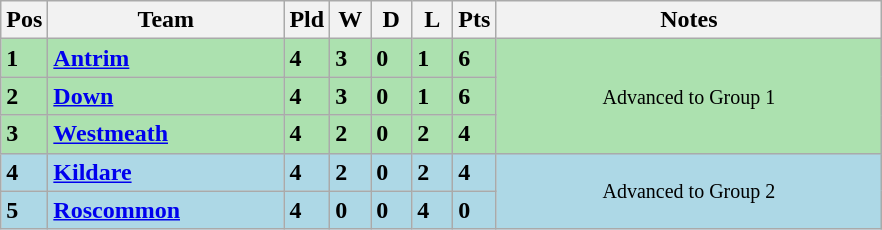<table class="wikitable" style="text-align: centre;">
<tr>
<th width=20>Pos</th>
<th width=150>Team</th>
<th width=20>Pld</th>
<th width=20>W</th>
<th width=20>D</th>
<th width=20>L</th>
<th width=20>Pts</th>
<th width=250>Notes</th>
</tr>
<tr style="background:#ACE1AF;">
<td><strong>1</strong></td>
<td align=left><strong> <a href='#'>Antrim</a> </strong></td>
<td><strong>4</strong></td>
<td><strong>3</strong></td>
<td><strong>0</strong></td>
<td><strong>1</strong></td>
<td><strong>6</strong></td>
<td rowspan=3 align=center><small> Advanced to Group 1</small></td>
</tr>
<tr style="background:#ACE1AF;">
<td><strong>2</strong></td>
<td align=left><strong> <a href='#'>Down</a> </strong></td>
<td><strong>4</strong></td>
<td><strong>3</strong></td>
<td><strong>0</strong></td>
<td><strong>1</strong></td>
<td><strong>6</strong></td>
</tr>
<tr style="background:#ACE1AF;">
<td><strong>3</strong></td>
<td align=left><strong> <a href='#'>Westmeath</a> </strong></td>
<td><strong>4</strong></td>
<td><strong>2</strong></td>
<td><strong>0</strong></td>
<td><strong>2</strong></td>
<td><strong>4</strong></td>
</tr>
<tr style="background:#ADD8E6;">
<td><strong>4</strong></td>
<td align=left><strong> <a href='#'>Kildare</a> </strong></td>
<td><strong>4</strong></td>
<td><strong>2</strong></td>
<td><strong>0</strong></td>
<td><strong>2</strong></td>
<td><strong>4</strong></td>
<td rowspan=2 align=center><small> Advanced to Group 2</small></td>
</tr>
<tr style="background:#ADD8E6;">
<td><strong>5</strong></td>
<td align=left><strong> <a href='#'>Roscommon</a> </strong></td>
<td><strong>4</strong></td>
<td><strong>0</strong></td>
<td><strong>0</strong></td>
<td><strong>4</strong></td>
<td><strong>0</strong></td>
</tr>
</table>
